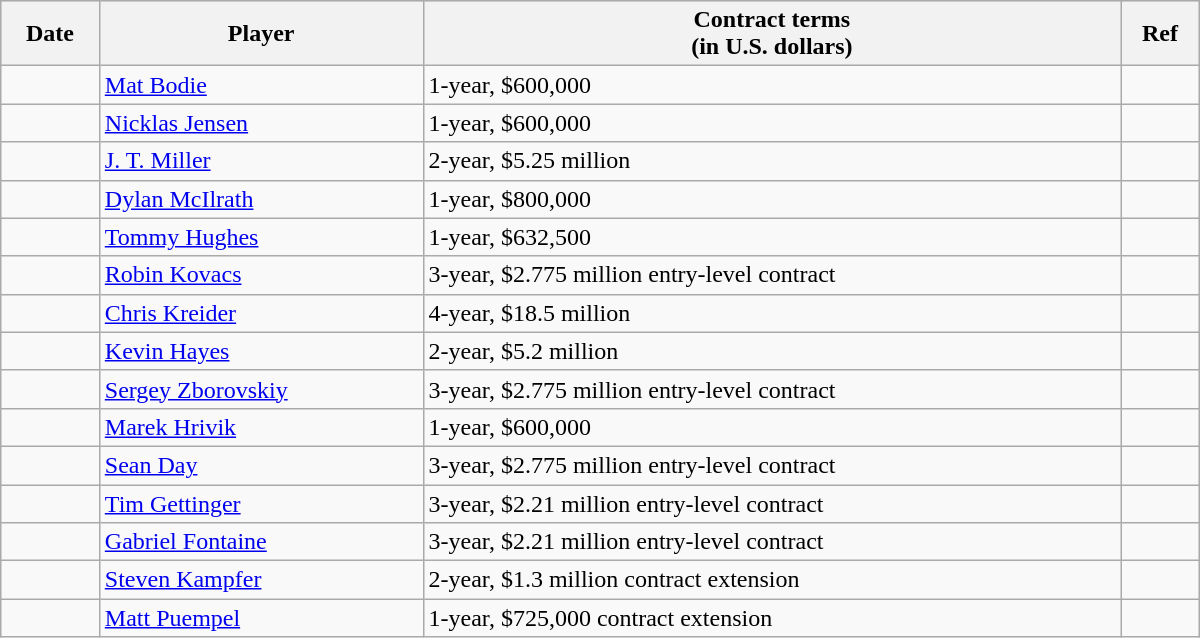<table class="wikitable" style="border-collapse: collapse; width: 50em; padding: 3;">
<tr style="background:#ddd;">
<th>Date</th>
<th>Player</th>
<th>Contract terms<br>(in U.S. dollars)</th>
<th>Ref</th>
</tr>
<tr>
<td></td>
<td><a href='#'>Mat Bodie</a></td>
<td>1-year, $600,000</td>
<td></td>
</tr>
<tr>
<td></td>
<td><a href='#'>Nicklas Jensen</a></td>
<td>1-year, $600,000</td>
<td></td>
</tr>
<tr>
<td></td>
<td><a href='#'>J. T. Miller</a></td>
<td>2-year, $5.25 million</td>
<td></td>
</tr>
<tr>
<td></td>
<td><a href='#'>Dylan McIlrath</a></td>
<td>1-year, $800,000</td>
<td></td>
</tr>
<tr>
<td></td>
<td><a href='#'>Tommy Hughes</a></td>
<td>1-year, $632,500</td>
<td></td>
</tr>
<tr>
<td></td>
<td><a href='#'>Robin Kovacs</a></td>
<td>3-year, $2.775 million entry-level contract</td>
<td></td>
</tr>
<tr>
<td></td>
<td><a href='#'>Chris Kreider</a></td>
<td>4-year, $18.5 million</td>
<td></td>
</tr>
<tr>
<td></td>
<td><a href='#'>Kevin Hayes</a></td>
<td>2-year, $5.2 million</td>
<td></td>
</tr>
<tr>
<td></td>
<td><a href='#'>Sergey Zborovskiy</a></td>
<td>3-year, $2.775 million entry-level contract</td>
<td></td>
</tr>
<tr>
<td></td>
<td><a href='#'>Marek Hrivik</a></td>
<td>1-year, $600,000</td>
<td></td>
</tr>
<tr>
<td></td>
<td><a href='#'>Sean Day</a></td>
<td>3-year, $2.775 million entry-level contract</td>
<td></td>
</tr>
<tr>
<td></td>
<td><a href='#'>Tim Gettinger</a></td>
<td>3-year, $2.21 million entry-level contract</td>
<td></td>
</tr>
<tr>
<td></td>
<td><a href='#'>Gabriel Fontaine</a></td>
<td>3-year, $2.21 million entry-level contract</td>
<td></td>
</tr>
<tr>
<td></td>
<td><a href='#'>Steven Kampfer</a></td>
<td>2-year, $1.3 million contract extension</td>
<td></td>
</tr>
<tr>
<td></td>
<td><a href='#'>Matt Puempel</a></td>
<td>1-year, $725,000 contract extension</td>
<td></td>
</tr>
</table>
